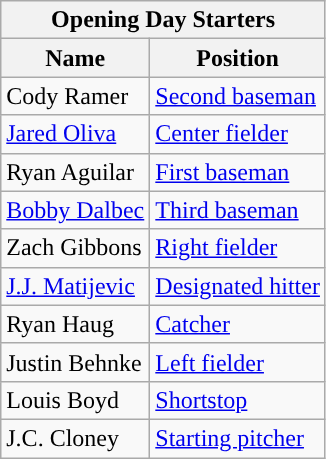<table class="wikitable" style="text-align:left">
<tr>
<th colspan="2">Opening Day Starters</th>
</tr>
<tr>
<th>Name</th>
<th>Position</th>
</tr>
<tr>
<td>Cody Ramer</td>
<td><a href='#'>Second baseman</a></td>
</tr>
<tr>
<td><a href='#'>Jared Oliva</a></td>
<td><a href='#'>Center fielder</a></td>
</tr>
<tr>
<td>Ryan Aguilar</td>
<td><a href='#'>First baseman</a></td>
</tr>
<tr>
<td><a href='#'>Bobby Dalbec</a></td>
<td><a href='#'>Third baseman</a></td>
</tr>
<tr>
<td>Zach Gibbons</td>
<td><a href='#'>Right fielder</a></td>
</tr>
<tr>
<td><a href='#'>J.J. Matijevic</a></td>
<td><a href='#'>Designated hitter</a></td>
</tr>
<tr>
<td>Ryan Haug</td>
<td><a href='#'>Catcher</a></td>
</tr>
<tr>
<td>Justin Behnke</td>
<td><a href='#'>Left fielder</a></td>
</tr>
<tr>
<td>Louis Boyd</td>
<td><a href='#'>Shortstop</a></td>
</tr>
<tr>
<td>J.C. Cloney</td>
<td><a href='#'>Starting pitcher</a></td>
</tr>
</table>
